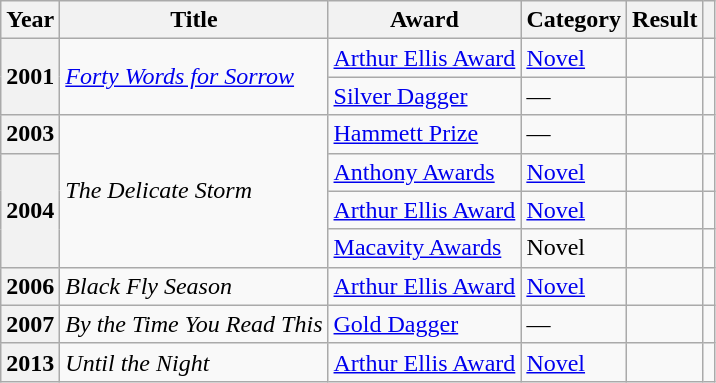<table class="wikitable sortable">
<tr>
<th>Year</th>
<th>Title</th>
<th>Award</th>
<th>Category</th>
<th>Result</th>
<th></th>
</tr>
<tr>
<th rowspan="2">2001</th>
<td rowspan="2"><em><a href='#'>Forty Words for Sorrow</a></em></td>
<td><a href='#'>Arthur Ellis Award</a></td>
<td><a href='#'>Novel</a></td>
<td></td>
<td></td>
</tr>
<tr>
<td><a href='#'>Silver Dagger</a></td>
<td>—</td>
<td></td>
<td></td>
</tr>
<tr>
<th>2003</th>
<td rowspan="4"><em>The Delicate Storm</em></td>
<td><a href='#'>Hammett Prize</a></td>
<td>—</td>
<td></td>
<td></td>
</tr>
<tr>
<th rowspan="3">2004</th>
<td><a href='#'>Anthony Awards</a></td>
<td><a href='#'>Novel</a></td>
<td></td>
<td></td>
</tr>
<tr>
<td><a href='#'>Arthur Ellis Award</a></td>
<td><a href='#'>Novel</a></td>
<td></td>
<td></td>
</tr>
<tr>
<td><a href='#'>Macavity Awards</a></td>
<td>Novel</td>
<td></td>
<td></td>
</tr>
<tr>
<th>2006</th>
<td><em>Black Fly Season</em></td>
<td><a href='#'>Arthur Ellis Award</a></td>
<td><a href='#'>Novel</a></td>
<td></td>
<td></td>
</tr>
<tr>
<th>2007</th>
<td><em>By the Time You Read This</em></td>
<td><a href='#'>Gold Dagger</a></td>
<td>—</td>
<td></td>
<td></td>
</tr>
<tr>
<th>2013</th>
<td><em>Until the Night</em></td>
<td><a href='#'>Arthur Ellis Award</a></td>
<td><a href='#'>Novel</a></td>
<td></td>
<td></td>
</tr>
</table>
